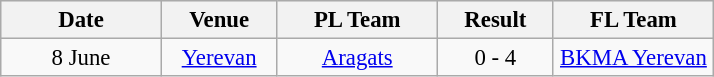<table class="wikitable" style="font-size:95%;">
<tr bgcolor="#efefef">
<th width="100">Date</th>
<th width="70">Venue</th>
<th width="100">PL Team</th>
<th width="70">Result</th>
<th width="100">FL Team</th>
</tr>
<tr>
<td align=center>8 June</td>
<td align=center><a href='#'>Yerevan</a></td>
<td align=center><a href='#'>Aragats</a></td>
<td align=center>0 - 4</td>
<td align=center><a href='#'>BKMA Yerevan</a></td>
</tr>
</table>
